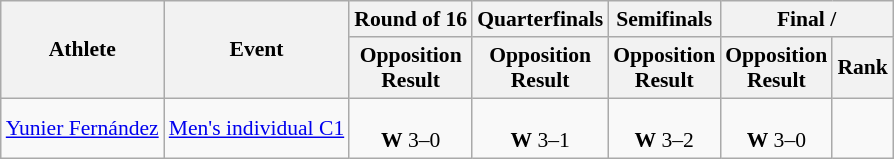<table class=wikitable style="font-size:90%">
<tr align=center>
<th rowspan="2">Athlete</th>
<th rowspan="2">Event</th>
<th>Round of 16</th>
<th>Quarterfinals</th>
<th>Semifinals</th>
<th colspan="2">Final / </th>
</tr>
<tr>
<th>Opposition<br>Result</th>
<th>Opposition<br>Result</th>
<th>Opposition<br>Result</th>
<th>Opposition<br>Result</th>
<th>Rank</th>
</tr>
<tr align=center>
<td align=left><a href='#'>Yunier Fernández</a></td>
<td align=left><a href='#'>Men's individual C1</a></td>
<td><br><strong>W</strong> 3–0</td>
<td><br><strong>W</strong> 3–1</td>
<td><br><strong>W</strong> 3–2</td>
<td><br><strong>W</strong> 3–0</td>
<td></td>
</tr>
</table>
